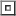<table>
<tr>
<td><br><table border=1>
<tr>
<td></td>
</tr>
</table>
</td>
</tr>
<tr>
</tr>
</table>
